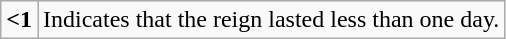<table class="wikitable">
<tr>
<td><strong><1</strong></td>
<td>Indicates that the reign lasted less than one day.</td>
</tr>
</table>
